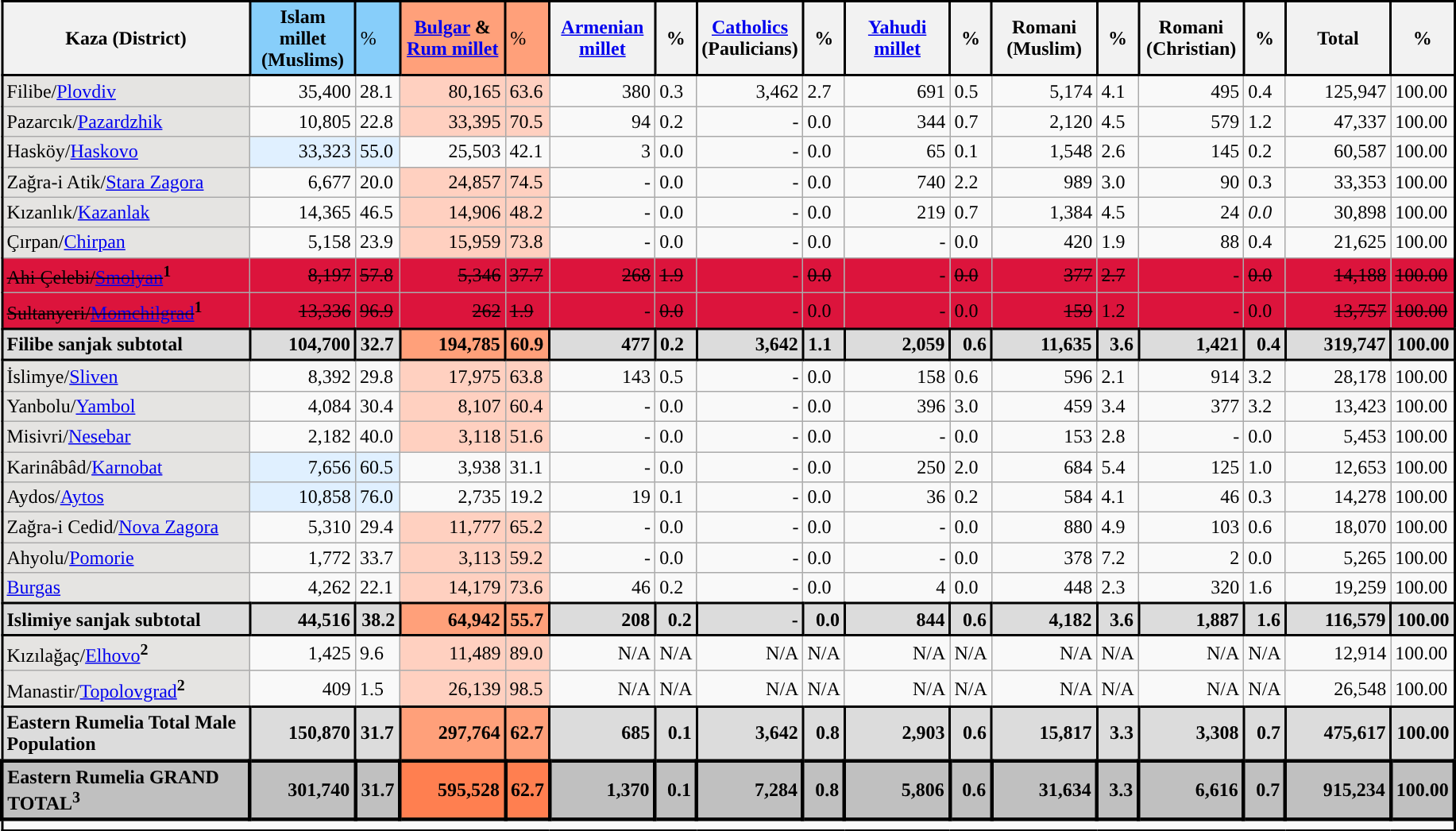<table class="wikitable" style="border: 2px solid black;">
<tr>
<th style="border: 2px solid black; width:150pt;" rowspan="2">Kaza (District)</th>
</tr>
<tr>
<th style="border: 2px solid black; width:60pt; background:#87CEFA;">Islam millet (Muslims)</th>
<td style="border: 2px solid black; background:#87CEFA;">%</td>
<th style="border: 2px solid black; width:60pt; background:#FFA07A;"><a href='#'>Bulgar</a> & <a href='#'>Rum millet</a></th>
<td style="border: 2px solid black; background:#FFA07A;">%</td>
<th style="border: 2px solid black; width:60pt;"><a href='#'>Armenian millet</a></th>
<th style="border: 2px solid black;">%</th>
<th style="border: 2px solid black; width:60pt;"><a href='#'>Catholics</a> (Paulicians)</th>
<th style="border: 2px solid black;">%</th>
<th style="border: 2px solid black; width:60pt;"><a href='#'>Yahudi millet</a></th>
<th style="border: 2px solid black;">%</th>
<th style="border: 2px solid black; width:60pt;">Romani (Muslim)</th>
<th style="border: 2px solid black;">%</th>
<th style="border: 2px solid black; width:60pt;">Romani (Christian)</th>
<th style="border: 2px solid black;">%</th>
<th style="border: 2px solid black; width:60pt;">Total</th>
<th style="border: 2px solid black;">%</th>
</tr>
<tr>
<td align="left" style="background:#E5E4E2;">Filibe/<a href='#'>Plovdiv</a></td>
<td align="right">35,400</td>
<td>28.1</td>
<td align="right" style="background:#FFD0C0;">80,165</td>
<td style="background:#FFD0C0;">63.6</td>
<td align="right">380</td>
<td>0.3</td>
<td align="right">3,462</td>
<td>2.7</td>
<td align="right">691</td>
<td>0.5</td>
<td align="right">5,174</td>
<td>4.1</td>
<td align="right">495</td>
<td>0.4</td>
<td align="right">125,947</td>
<td>100.00</td>
</tr>
<tr>
<td align="left" style="background:#E5E4E2;">Pazarcık/<a href='#'>Pazardzhik</a></td>
<td align="right">10,805</td>
<td>22.8</td>
<td align="right" style="background:#FFD0C0;">33,395</td>
<td style="background:#FFD0C0;">70.5</td>
<td align="right">94</td>
<td>0.2</td>
<td align="right">-</td>
<td>0.0</td>
<td align="right">344</td>
<td>0.7</td>
<td align="right">2,120</td>
<td>4.5</td>
<td align="right">579</td>
<td>1.2</td>
<td align="right">47,337</td>
<td>100.00</td>
</tr>
<tr>
<td align="left" style="background:#E5E4E2;">Hasköy/<a href='#'>Haskovo</a></td>
<td align="right" style="background:#E0F0FF;">33,323</td>
<td style="background:#E0F0FF;">55.0</td>
<td align="right">25,503</td>
<td>42.1</td>
<td align="right">3</td>
<td>0.0</td>
<td align="right">-</td>
<td>0.0</td>
<td align="right">65</td>
<td>0.1</td>
<td align="right">1,548</td>
<td>2.6</td>
<td align="right">145</td>
<td>0.2</td>
<td align="right">60,587</td>
<td>100.00</td>
</tr>
<tr>
<td align="left" style="background:#E5E4E2;">Zağra-i Atik/<a href='#'>Stara Zagora</a></td>
<td align="right">6,677</td>
<td>20.0</td>
<td align="right" style="background:#FFD0C0;">24,857</td>
<td style="background:#FFD0C0;">74.5</td>
<td align="right">-</td>
<td>0.0</td>
<td align="right">-</td>
<td>0.0</td>
<td align="right">740</td>
<td>2.2</td>
<td align="right">989</td>
<td>3.0</td>
<td align="right">90</td>
<td>0.3</td>
<td align="right">33,353</td>
<td>100.00</td>
</tr>
<tr>
<td align="left" style="background:#E5E4E2;">Kızanlık/<a href='#'>Kazanlak</a></td>
<td align="right">14,365</td>
<td>46.5</td>
<td align="right" style="background:#FFD0C0;">14,906</td>
<td style="background:#FFD0C0;">48.2</td>
<td align="right">-</td>
<td>0.0</td>
<td align="right">-</td>
<td>0.0</td>
<td align="right">219</td>
<td>0.7</td>
<td align="right">1,384</td>
<td>4.5</td>
<td align="right">24</td>
<td><em>0.0</em></td>
<td align="right">30,898</td>
<td>100.00</td>
</tr>
<tr>
<td align="left" style="background:#E5E4E2;">Çırpan/<a href='#'>Chirpan</a></td>
<td align="right">5,158</td>
<td>23.9</td>
<td align="right" style="background:#FFD0C0;">15,959</td>
<td style="background:#FFD0C0;">73.8</td>
<td align="right">-</td>
<td>0.0</td>
<td align="right">-</td>
<td>0.0</td>
<td align="right">-</td>
<td>0.0</td>
<td align="right">420</td>
<td>1.9</td>
<td align="right">88</td>
<td>0.4</td>
<td align="right">21,625</td>
<td>100.00</td>
</tr>
<tr>
<td style="background:#DC143C" align="left"><s>Ahi Çelebi/<a href='#'>Smolyan</a></s><sup><strong>1</strong></sup></td>
<td style="background:#DC143C" align="right"><s>8,197</s></td>
<td style="background:#DC143C"><s>57.8</s></td>
<td style="background:#DC143C" align="right"><s>5,346</s></td>
<td style="background:#DC143C"><s>37.7</s></td>
<td style="background:#DC143C" align="right"><s>268</s></td>
<td style="background:#DC143C"><s>1.9</s></td>
<td style="background:#DC143C" align="right">-</td>
<td style="background:#DC143C"><s>0.0</s></td>
<td style="background:#DC143C" align="right">-</td>
<td style="background:#DC143C"><s>0.0</s></td>
<td style="background:#DC143C" align="right"><s>377</s></td>
<td style="background:#DC143C"><s>2.7</s></td>
<td style="background:#DC143C"  align="right">-</td>
<td style="background:#DC143C"><s>0.0</s></td>
<td style="background:#DC143C" align="right"><s>14,188</s></td>
<td style="background:#DC143C"><s>100.00</s></td>
</tr>
<tr>
<td style="background:#DC143C" align="left"><s>Sultanyeri/<a href='#'>Momchilgrad</a></s><sup><strong>1</strong></sup></td>
<td style="background:#DC143C" align="right"><s>13,336</s></td>
<td style="background:#DC143C"><s>96.9</s></td>
<td style="background:#DC143C" align="right"><s>262</s></td>
<td style="background:#DC143C"><s>1.9</s></td>
<td style="background:#DC143C" align="right">-</td>
<td style="background:#DC143C"><s>0.0</s></td>
<td style="background:#DC143C" align="right">-</td>
<td style="background:#DC143C">0.0</td>
<td style="background:#DC143C" align="right">-</td>
<td style="background:#DC143C">0.0</td>
<td style="background:#DC143C" align="right"><s>159</s></td>
<td style="background:#DC143C">1.2</td>
<td style="background:#DC143C" align="right">-</td>
<td style="background:#DC143C">0.0</td>
<td style="background:#DC143C" align="right"><s>13,757</s></td>
<td style="background:#DC143C"><s>100.00</s></td>
</tr>
<tr>
<td style="border: 2px solid black; background:#DCDCDC; align="right"><strong>Filibe sanjak subtotal</strong></td>
<td align="right"  style="border: 2px solid black; background:#DCDCDC;"><strong>104,700</strong></td>
<td style="border: 2px solid black; background:#DCDCDC; align="right"><strong>32.7</strong></td>
<td align="right" style="border: 2px solid black; background:#FFA07A;"><strong>194,785</strong></td>
<td style="border: 2px solid black; background:#FFA07A; align="right"><strong>60.9</strong></td>
<td align="right" style="border: 2px solid black; background:#DCDCDC"><strong>477</strong></td>
<td style="border: 2px solid black; background:#DCDCDC;"><strong>0.2</strong></td>
<td align="right" style="border: 2px solid black; background:#DCDCDC;"><strong>3,642</strong></td>
<td style="border: 2px solid black; background:#DCDCDC;"><strong>1.1</strong></td>
<td align="right" style="border: 2px solid black; background:#DCDCDC;"><strong>2,059</strong></td>
<td align="right" style="border: 2px solid black; background:#DCDCDC;"><strong>0.6</strong></td>
<td align="right" style="border: 2px solid black; background:#DCDCDC;"><strong>11,635</strong></td>
<td align="right" style="border: 2px solid black; background:#DCDCDC;"><strong>3.6</strong></td>
<td align="right" style="border: 2px solid black; background:#DCDCDC;"><strong>1,421</strong></td>
<td align="right" style="border: 2px solid black; background:#DCDCDC;"><strong>0.4</strong></td>
<td align="right" style="border: 2px solid black; background:#DCDCDC;"><strong>319,747</strong></td>
<td align="right" style="border: 2px solid black; background:#DCDCDC;"><strong>100.00</strong></td>
</tr>
<tr>
<td align="left" style="background:#E5E4E2;">İslimye/<a href='#'>Sliven</a></td>
<td align="right">8,392</td>
<td>29.8</td>
<td align="right" style="background:#FFD0C0;">17,975</td>
<td style="background:#FFD0C0;">63.8</td>
<td align="right">143</td>
<td>0.5</td>
<td align="right">-</td>
<td>0.0</td>
<td align="right">158</td>
<td>0.6</td>
<td align="right">596</td>
<td>2.1</td>
<td align="right">914</td>
<td>3.2</td>
<td align="right">28,178</td>
<td>100.00</td>
</tr>
<tr>
<td align="left" style="background:#E5E4E2;">Yanbolu/<a href='#'>Yambol</a></td>
<td align="right">4,084</td>
<td>30.4</td>
<td align="right" style="background:#FFD0C0;">8,107</td>
<td style="background:#FFD0C0;">60.4</td>
<td align="right">-</td>
<td>0.0</td>
<td align="right">-</td>
<td>0.0</td>
<td align="right">396</td>
<td>3.0</td>
<td align="right">459</td>
<td>3.4</td>
<td align="right">377</td>
<td>3.2</td>
<td align="right">13,423</td>
<td>100.00</td>
</tr>
<tr>
<td align="left" style="background:#E5E4E2;">Misivri/<a href='#'>Nesebar</a></td>
<td align="right">2,182</td>
<td>40.0</td>
<td align="right" style="background:#FFD0C0;">3,118</td>
<td style="background:#FFD0C0;">51.6</td>
<td align="right">-</td>
<td>0.0</td>
<td align="right">-</td>
<td>0.0</td>
<td align="right">-</td>
<td>0.0</td>
<td align="right">153</td>
<td>2.8</td>
<td align="right">-</td>
<td>0.0</td>
<td align="right">5,453</td>
<td>100.00</td>
</tr>
<tr>
<td align="left" style="background:#E5E4E2;">Karinâbâd/<a href='#'>Karnobat</a></td>
<td align="right" style="background:#E0F0FF;">7,656</td>
<td style="background:#E0F0FF;">60.5</td>
<td align="right">3,938</td>
<td>31.1</td>
<td align="right">-</td>
<td>0.0</td>
<td align="right">-</td>
<td>0.0</td>
<td align="right">250</td>
<td>2.0</td>
<td align="right">684</td>
<td>5.4</td>
<td align="right">125</td>
<td>1.0</td>
<td align="right">12,653</td>
<td>100.00</td>
</tr>
<tr>
<td align="left" style="background:#E5E4E2;">Aydos/<a href='#'>Aytos</a></td>
<td align="right" style="background:#E0F0FF;">10,858</td>
<td style="background:#E0F0FF;">76.0</td>
<td align="right">2,735</td>
<td>19.2</td>
<td align="right">19</td>
<td>0.1</td>
<td align="right">-</td>
<td>0.0</td>
<td align="right">36</td>
<td>0.2</td>
<td align="right">584</td>
<td>4.1</td>
<td align="right">46</td>
<td>0.3</td>
<td align="right">14,278</td>
<td>100.00</td>
</tr>
<tr>
<td align="left" style="background:#E5E4E2;">Zağra-i Cedid/<a href='#'>Nova Zagora</a></td>
<td align="right">5,310</td>
<td>29.4</td>
<td align="right" style="background:#FFD0C0;">11,777</td>
<td style="background:#FFD0C0;">65.2</td>
<td align="right">-</td>
<td>0.0</td>
<td align="right">-</td>
<td>0.0</td>
<td align="right">-</td>
<td>0.0</td>
<td align="right">880</td>
<td>4.9</td>
<td align="right">103</td>
<td>0.6</td>
<td align="right">18,070</td>
<td>100.00</td>
</tr>
<tr>
<td align="left" style="background:#E5E4E2;">Ahyolu/<a href='#'>Pomorie</a></td>
<td align="right">1,772</td>
<td>33.7</td>
<td align="right" style="background:#FFD0C0;">3,113</td>
<td style="background:#FFD0C0;">59.2</td>
<td align="right">-</td>
<td>0.0</td>
<td align="right">-</td>
<td>0.0</td>
<td align="right">-</td>
<td>0.0</td>
<td align="right">378</td>
<td>7.2</td>
<td align="right">2</td>
<td>0.0</td>
<td align="right">5,265</td>
<td>100.00</td>
</tr>
<tr>
<td align="left" style="background:#E5E4E2;"><a href='#'>Burgas</a></td>
<td align="right">4,262</td>
<td>22.1</td>
<td align="right" style="background:#FFD0C0;">14,179</td>
<td style="background:#FFD0C0;">73.6</td>
<td align="right">46</td>
<td>0.2</td>
<td align="right">-</td>
<td>0.0</td>
<td align="right">4</td>
<td>0.0</td>
<td align="right">448</td>
<td>2.3</td>
<td align="right">320</td>
<td>1.6</td>
<td align="right">19,259</td>
<td>100.00</td>
</tr>
<tr>
<td align="left" style="border: 2px solid black; background:#DCDCDC;"><strong>Islimiye sanjak subtotal</strong></td>
<td align="right" style="border: 2px solid black; background:#DCDCDC;"><strong>44,516</strong></td>
<td align="right" style="border: 2px solid black; background:#DCDCDC;"><strong>38.2</strong></td>
<td align="right" style="border: 2px solid black; background:#FFA07A; "><strong>64,942</strong></td>
<td style="border: 2px solid black; background:#FFA07A;"><strong>55.7</strong></td>
<td align="right" style="border: 2px solid black; background:#DCDCDC;"><strong>208</strong></td>
<td align="right" style="border: 2px solid black; background:#DCDCDC;"><strong>0.2</strong></td>
<td align="right" style="border: 2px solid black; background:#DCDCDC;"><strong>-</strong></td>
<td align="right" style="border: 2px solid black; background:#DCDCDC;"><strong>0.0</strong></td>
<td align="right" style="border: 2px solid black; background:#DCDCDC;"><strong>844</strong></td>
<td align="right" style="border: 2px solid black; background:#DCDCDC;"><strong>0.6</strong></td>
<td align="right" style="border: 2px solid black; background:#DCDCDC;"><strong>4,182</strong></td>
<td align="right" style="border: 2px solid black; background:#DCDCDC;"><strong>3.6</strong></td>
<td align="right" style="border: 2px solid black; background:#DCDCDC;"><strong>1,887</strong></td>
<td align="right" style="border: 2px solid black; background:#DCDCDC;"><strong>1.6</strong></td>
<td align="right" style="border: 2px solid black; background:#DCDCDC;"><strong>116,579</strong></td>
<td align="right" style="border: 2px solid black; background:#DCDCDC;"><strong>100.00</strong></td>
</tr>
<tr>
<td align="left" style="background:#E5E4E2;">Kızılağaç/<a href='#'>Elhovo</a><sup><strong>2</strong></sup></td>
<td align="right">1,425</td>
<td>9.6</td>
<td align="right" style="background:#FFD0C0;">11,489</td>
<td style="background:#FFD0C0;">89.0</td>
<td align="right">N/A</td>
<td>N/A</td>
<td align="right">N/A</td>
<td>N/A</td>
<td align="right">N/A</td>
<td>N/A</td>
<td align="right">N/A</td>
<td>N/A</td>
<td align="right">N/A</td>
<td>N/A</td>
<td align="right">12,914</td>
<td>100.00</td>
</tr>
<tr>
<td align="left" style="background:#E5E4E2;">Manastir/<a href='#'>Topolovgrad</a><sup><strong>2</strong></sup></td>
<td align="right">409</td>
<td>1.5</td>
<td align="right" style="background:#FFD0C0;">26,139</td>
<td style="background:#FFD0C0;">98.5</td>
<td align="right">N/A</td>
<td>N/A</td>
<td align="right">N/A</td>
<td>N/A</td>
<td align="right">N/A</td>
<td>N/A</td>
<td align="right">N/A</td>
<td>N/A</td>
<td align="right">N/A</td>
<td>N/A</td>
<td align="right">26,548</td>
<td>100.00</td>
</tr>
<tr>
<td align="left" style="border: 2px solid black; background:#DCDCDC;"><strong>Eastern Rumelia Total Male Population</strong></td>
<td align="right" style="border: 2px solid black; background:#DCDCDC;"><strong>150,870</strong></td>
<td style="border: 2px solid black; background:#DCDCDC;"><strong>31.7</strong></td>
<td align="right" style="border: 2px solid black; background:#FFA07A;"><strong>297,764</strong></td>
<td style="border: 2px solid black; background:#FFA07A;"><strong>62.7</strong></td>
<td align="right" style="border: 2px solid black; background:#DCDCDC;"><strong>685</strong></td>
<td align="right" style="border: 2px solid black; background:#DCDCDC;"><strong>0.1</strong></td>
<td align="right" style="border: 2px solid black; background:#DCDCDC;"><strong>3,642</strong></td>
<td align="right" style="border: 2px solid black; background:#DCDCDC;"><strong>0.8</strong></td>
<td align="right" style="border: 2px solid black; background:#DCDCDC;"><strong>2,903</strong></td>
<td align="right" style="border: 2px solid black; background:#DCDCDC;"><strong>0.6</strong></td>
<td align="right" style="border: 2px solid black; background:#DCDCDC;"><strong>15,817</strong></td>
<td align="right" style="border: 2px solid black; background:#DCDCDC;"><strong>3.3</strong></td>
<td align="right" style="border: 2px solid black; background:#DCDCDC;"><strong>3,308</strong></td>
<td align="right" style="border: 2px solid black; background:#DCDCDC;"><strong>0.7</strong></td>
<td align="right" style="border: 2px solid black; background:#DCDCDC;"><strong>475,617</strong></td>
<td align="right" style="border: 2px solid black; background:#DCDCDC;"><strong>100.00</strong></td>
</tr>
<tr>
<td align="left" style="border: 3px solid black; background:#C0C0C0;"><strong>Eastern Rumelia GRAND TOTAL</strong><sup><strong>3</strong></sup></td>
<td align="right" style="border: 3px solid black; background:#C0C0C0;"><strong>301,740</strong></td>
<td align="right" style="border: 3px solid black; background:#C0C0C0;"><strong>31.7</strong></td>
<td align="right" style="border: 3px solid black; background:#FF7F50;"><strong>595,528</strong></td>
<td align="right" style="border: 3px solid black; background:#FF7F50;"><strong>62.7</strong></td>
<td align="right" style="border: 3px solid black; background:#C0C0C0;"><strong>1,370</strong></td>
<td align="right" style="border: 3px solid black; background:#C0C0C0;"><strong>0.1</strong></td>
<td align="right" style="border: 3px solid black; background:#C0C0C0;"><strong>7,284</strong></td>
<td align="right" style="border: 3px solid black; background:#C0C0C0;"><strong>0.8</strong></td>
<td align="right" style="border: 3px solid black; background:#C0C0C0;"><strong>5,806</strong></td>
<td align="right" style="border: 3px solid black; background:#C0C0C0;"><strong>0.6</strong></td>
<td align="right" style="border: 3px solid black; background:#C0C0C0;"><strong>31,634</strong></td>
<td align="right" style="border: 3px solid black; background:#C0C0C0;"><strong>3.3</strong></td>
<td align="right" style="border: 3px solid black; background:#C0C0C0;"><strong>6,616</strong></td>
<td align="right" style="border: 3px solid black; background:#C0C0C0;"><strong>0.7</strong></td>
<td align="right" style="border: 3px solid black; background:#C0C0C0;"><strong>915,234</strong></td>
<td align="right" style="border: 3px solid black; background:#C0C0C0;"><strong>100.00</strong></td>
</tr>
<tr>
<td style="align="left" colspan="17"><div> </div></td>
</tr>
</table>
